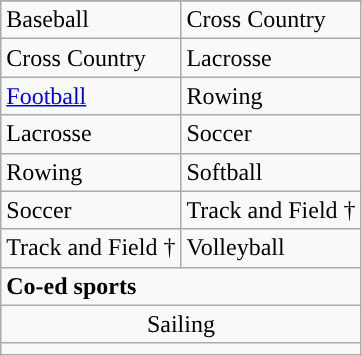<table class="wikitable" style="float:center; clear:left; margin:0 0 1em 1em;">
<tr>
</tr>
<tr>
</tr>
<tr>
<td>Baseball</td>
<td>Cross Country</td>
</tr>
<tr>
<td>Cross Country</td>
<td>Lacrosse</td>
</tr>
<tr>
<td><a href='#'>Football</a></td>
<td>Rowing</td>
</tr>
<tr>
<td>Lacrosse</td>
<td>Soccer</td>
</tr>
<tr>
<td>Rowing</td>
<td>Softball</td>
</tr>
<tr>
<td>Soccer</td>
<td>Track and Field †</td>
</tr>
<tr>
<td>Track and Field †</td>
<td>Volleyball</td>
</tr>
<tr>
<td colspan="2"><strong>Co-ed sports</strong></td>
</tr>
<tr style="text-align:center">
<td colspan="2">Sailing</td>
</tr>
<tr>
<td colspan="2"></td>
</tr>
</table>
